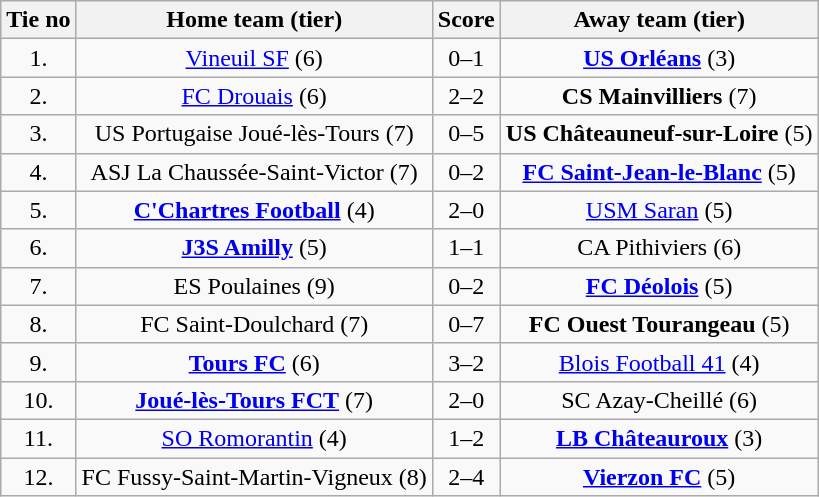<table class="wikitable" style="text-align: center">
<tr>
<th>Tie no</th>
<th>Home team (tier)</th>
<th>Score</th>
<th>Away team (tier)</th>
</tr>
<tr>
<td>1.</td>
<td><a href='#'>Vineuil SF</a> (6)</td>
<td>0–1</td>
<td><strong><a href='#'>US Orléans</a></strong> (3)</td>
</tr>
<tr>
<td>2.</td>
<td><a href='#'>FC Drouais</a> (6)</td>
<td>2–2 </td>
<td><strong>CS Mainvilliers</strong> (7)</td>
</tr>
<tr>
<td>3.</td>
<td>US Portugaise Joué-lès-Tours (7)</td>
<td>0–5</td>
<td><strong>US Châteauneuf-sur-Loire</strong> (5)</td>
</tr>
<tr>
<td>4.</td>
<td>ASJ La Chaussée-Saint-Victor (7)</td>
<td>0–2</td>
<td><strong><a href='#'>FC Saint-Jean-le-Blanc</a></strong> (5)</td>
</tr>
<tr>
<td>5.</td>
<td><strong><a href='#'>C'Chartres Football</a></strong> (4)</td>
<td>2–0</td>
<td><a href='#'>USM Saran</a> (5)</td>
</tr>
<tr>
<td>6.</td>
<td><strong><a href='#'>J3S Amilly</a></strong> (5)</td>
<td>1–1 </td>
<td>CA Pithiviers (6)</td>
</tr>
<tr>
<td>7.</td>
<td>ES Poulaines (9)</td>
<td>0–2</td>
<td><strong><a href='#'>FC Déolois</a></strong> (5)</td>
</tr>
<tr>
<td>8.</td>
<td>FC Saint-Doulchard (7)</td>
<td>0–7</td>
<td><strong>FC Ouest Tourangeau</strong> (5)</td>
</tr>
<tr>
<td>9.</td>
<td><strong><a href='#'>Tours FC</a></strong> (6)</td>
<td>3–2</td>
<td><a href='#'>Blois Football 41</a> (4)</td>
</tr>
<tr>
<td>10.</td>
<td><strong><a href='#'>Joué-lès-Tours FCT</a></strong> (7)</td>
<td>2–0</td>
<td>SC Azay-Cheillé (6)</td>
</tr>
<tr>
<td>11.</td>
<td><a href='#'>SO Romorantin</a> (4)</td>
<td>1–2</td>
<td><strong><a href='#'>LB Châteauroux</a></strong> (3)</td>
</tr>
<tr>
<td>12.</td>
<td>FC Fussy-Saint-Martin-Vigneux (8)</td>
<td>2–4</td>
<td><strong><a href='#'>Vierzon FC</a></strong> (5)</td>
</tr>
</table>
